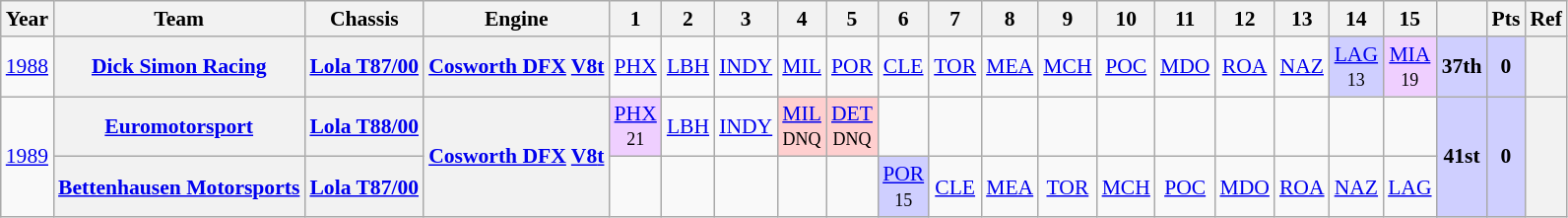<table class="wikitable" style="text-align:center; font-size:90%">
<tr>
<th>Year</th>
<th>Team</th>
<th>Chassis</th>
<th>Engine</th>
<th>1</th>
<th>2</th>
<th>3</th>
<th>4</th>
<th>5</th>
<th>6</th>
<th>7</th>
<th>8</th>
<th>9</th>
<th>10</th>
<th>11</th>
<th>12</th>
<th>13</th>
<th>14</th>
<th>15</th>
<th></th>
<th>Pts</th>
<th>Ref</th>
</tr>
<tr>
<td><a href='#'>1988</a></td>
<th><a href='#'>Dick Simon Racing</a></th>
<th><a href='#'>Lola T87/00</a></th>
<th><a href='#'>Cosworth DFX</a> <a href='#'>V8</a><a href='#'>t</a></th>
<td><a href='#'>PHX</a></td>
<td><a href='#'>LBH</a></td>
<td><a href='#'>INDY</a></td>
<td><a href='#'>MIL</a></td>
<td><a href='#'>POR</a></td>
<td><a href='#'>CLE</a></td>
<td><a href='#'>TOR</a></td>
<td><a href='#'>MEA</a></td>
<td><a href='#'>MCH</a></td>
<td><a href='#'>POC</a></td>
<td><a href='#'>MDO</a></td>
<td><a href='#'>ROA</a></td>
<td><a href='#'>NAZ</a></td>
<td style="background:#CFCFFF;"><a href='#'>LAG</a><br><small>13</small></td>
<td style="background:#EFCFFF;"><a href='#'>MIA</a><br><small>19</small></td>
<th style="background:#CFCFFF;">37th</th>
<th style="background:#CFCFFF;">0</th>
<th></th>
</tr>
<tr>
<td rowspan=2><a href='#'>1989</a></td>
<th><a href='#'>Euromotorsport</a></th>
<th><a href='#'>Lola T88/00</a></th>
<th rowspan=2><a href='#'>Cosworth DFX</a> <a href='#'>V8</a><a href='#'>t</a></th>
<td style="background:#EFCFFF;"><a href='#'>PHX</a><br><small>21</small></td>
<td><a href='#'>LBH</a></td>
<td><a href='#'>INDY</a></td>
<td style="background:#FFCFCF;"><a href='#'>MIL</a><br><small>DNQ</small></td>
<td style="background:#FFCFCF;"><a href='#'>DET</a><br><small>DNQ</small></td>
<td></td>
<td></td>
<td></td>
<td></td>
<td></td>
<td></td>
<td></td>
<td></td>
<td></td>
<td></td>
<th rowspan=2 style="background:#CFCFFF;">41st</th>
<th rowspan=2 style="background:#CFCFFF;">0</th>
<th rowspan=2></th>
</tr>
<tr>
<th><a href='#'>Bettenhausen Motorsports</a></th>
<th><a href='#'>Lola T87/00</a></th>
<td></td>
<td></td>
<td></td>
<td></td>
<td></td>
<td style="background:#CFCFFF;"><a href='#'>POR</a><br><small>15</small></td>
<td><a href='#'>CLE</a></td>
<td><a href='#'>MEA</a></td>
<td><a href='#'>TOR</a></td>
<td><a href='#'>MCH</a></td>
<td><a href='#'>POC</a></td>
<td><a href='#'>MDO</a></td>
<td><a href='#'>ROA</a></td>
<td><a href='#'>NAZ</a></td>
<td><a href='#'>LAG</a></td>
</tr>
</table>
